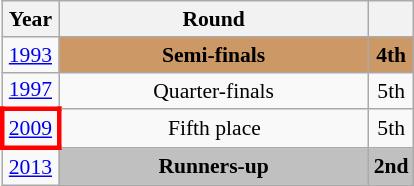<table class="wikitable" style="text-align: center; font-size:90%">
<tr>
<th>Year</th>
<th style="width:200px">Round</th>
<th></th>
</tr>
<tr>
<td><a href='#'>1993</a></td>
<td bgcolor="cc9966"><strong>Semi-finals</strong></td>
<td bgcolor="cc9966"><strong>4th</strong></td>
</tr>
<tr>
<td><a href='#'>1997</a></td>
<td>Quarter-finals</td>
<td>5th</td>
</tr>
<tr>
<td style="border: 3px solid red"><a href='#'>2009</a></td>
<td>Fifth place</td>
<td>5th</td>
</tr>
<tr>
<td><a href='#'>2013</a></td>
<td bgcolor=Silver><strong>Runners-up</strong></td>
<td bgcolor=Silver><strong>2nd</strong></td>
</tr>
</table>
